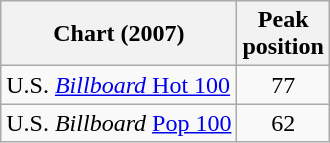<table class="wikitable">
<tr>
<th align="center">Chart (2007)</th>
<th align="center">Peak<br>position</th>
</tr>
<tr>
<td align="left">U.S. <a href='#'><em>Billboard</em> Hot 100</a></td>
<td align="center">77</td>
</tr>
<tr>
<td align="left">U.S. <em>Billboard</em> <a href='#'>Pop 100</a></td>
<td align="center">62</td>
</tr>
</table>
